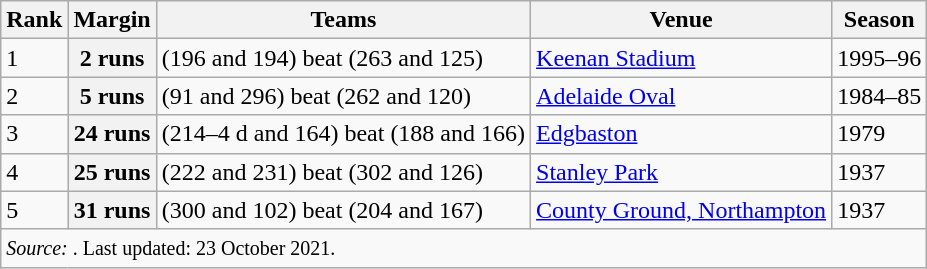<table class="wikitable">
<tr>
<th>Rank</th>
<th>Margin</th>
<th>Teams</th>
<th>Venue</th>
<th>Season</th>
</tr>
<tr>
<td>1</td>
<th align="left"><strong>2 runs</strong></th>
<td align="left"> (196 and 194) beat  (263 and 125)</td>
<td align="left"><a href='#'>Keenan Stadium</a></td>
<td>1995–96</td>
</tr>
<tr>
<td>2</td>
<th align="left"><strong>5 runs</strong></th>
<td align="left"> (91 and 296) beat  (262 and 120)</td>
<td align="left"><a href='#'>Adelaide Oval</a></td>
<td>1984–85</td>
</tr>
<tr>
<td>3</td>
<th align="left"><strong>24 runs</strong></th>
<td align="left"> (214–4 d and 164) beat  (188 and 166)</td>
<td align="left"><a href='#'>Edgbaston</a></td>
<td>1979</td>
</tr>
<tr>
<td>4</td>
<th align="left"><strong>25 runs</strong></th>
<td align="left"> (222 and 231) beat  (302 and 126)</td>
<td align="left"><a href='#'>Stanley Park</a></td>
<td>1937</td>
</tr>
<tr>
<td>5</td>
<th align="left"><strong>31 runs</strong></th>
<td align="left"> (300 and 102) beat  (204 and 167)</td>
<td align="left"><a href='#'>County Ground, Northampton</a></td>
<td>1937</td>
</tr>
<tr>
<td colspan="5" style="text-align:left"><small><em>Source: </em>. Last updated: 23 October 2021.</small></td>
</tr>
</table>
